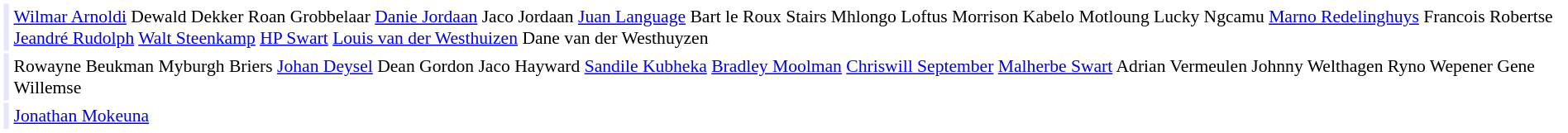<table cellpadding="2" style="border: 1px solid white; font-size:90%;">
<tr>
<td style="text-align:right;" bgcolor="lavender"></td>
<td style="text-align:left;"><a href='#'>Wilmar Arnoldi</a> Dewald Dekker Roan Grobbelaar <a href='#'>Danie Jordaan</a> Jaco Jordaan <a href='#'>Juan Language</a> Bart le Roux Stairs Mhlongo Loftus Morrison Kabelo Motloung Lucky Ngcamu <a href='#'>Marno Redelinghuys</a> Francois Robertse <a href='#'>Jeandré Rudolph</a> <a href='#'>Walt Steenkamp</a> <a href='#'>HP Swart</a> <a href='#'>Louis van der Westhuizen</a>  Dane van der Westhuyzen</td>
</tr>
<tr>
<td style="text-align:right;" bgcolor="lavender"></td>
<td style="text-align:left;">Rowayne Beukman Myburgh Briers <a href='#'>Johan Deysel</a> Dean Gordon Jaco Hayward <a href='#'>Sandile Kubheka</a> <a href='#'>Bradley Moolman</a> <a href='#'>Chriswill September</a> <a href='#'>Malherbe Swart</a> Adrian Vermeulen Johnny Welthagen Ryno Wepener Gene Willemse</td>
</tr>
<tr>
<td style="text-align:right;" bgcolor="lavender"></td>
<td style="text-align:left;"><a href='#'>Jonathan Mokeuna</a></td>
</tr>
</table>
